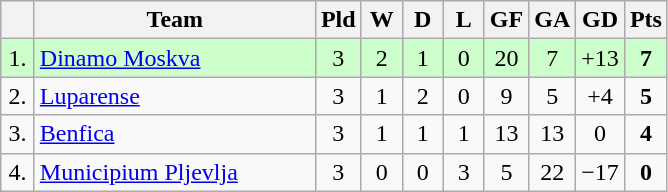<table class=wikitable style="text-align:center">
<tr>
<th width=15></th>
<th width=180>Team</th>
<th width=20>Pld</th>
<th width=20>W</th>
<th width=20>D</th>
<th width=20>L</th>
<th width=20>GF</th>
<th width=20>GA</th>
<th width=20>GD</th>
<th width=20>Pts</th>
</tr>
<tr bgcolor=#ccffcc>
<td>1.</td>
<td align=left> <a href='#'>Dinamo Moskva</a></td>
<td>3</td>
<td>2</td>
<td>1</td>
<td>0</td>
<td>20</td>
<td>7</td>
<td>+13</td>
<td><strong>7</strong></td>
</tr>
<tr>
<td>2.</td>
<td align=left> <a href='#'>Luparense</a></td>
<td>3</td>
<td>1</td>
<td>2</td>
<td>0</td>
<td>9</td>
<td>5</td>
<td>+4</td>
<td><strong>5</strong></td>
</tr>
<tr>
<td>3.</td>
<td align=left> <a href='#'>Benfica</a></td>
<td>3</td>
<td>1</td>
<td>1</td>
<td>1</td>
<td>13</td>
<td>13</td>
<td>0</td>
<td><strong>4</strong></td>
</tr>
<tr>
<td>4.</td>
<td align=left> <a href='#'>Municipium Pljevlja</a></td>
<td>3</td>
<td>0</td>
<td>0</td>
<td>3</td>
<td>5</td>
<td>22</td>
<td>−17</td>
<td><strong>0</strong></td>
</tr>
</table>
